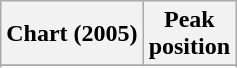<table class="wikitable sortable plainrowheaders" style="text-align:center;">
<tr>
<th scope="col">Chart (2005)</th>
<th scope="col">Peak<br>position</th>
</tr>
<tr>
</tr>
<tr>
</tr>
<tr>
</tr>
</table>
